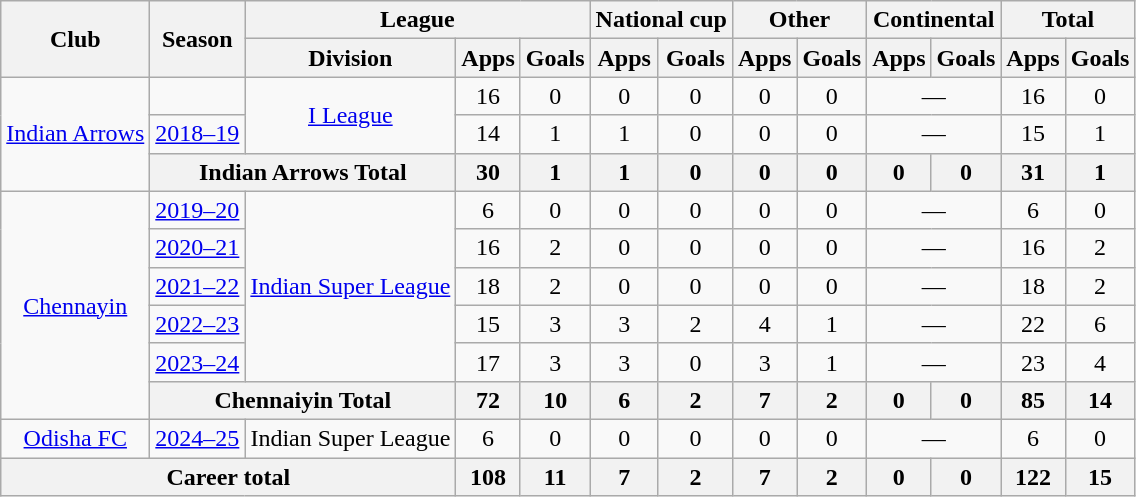<table class="wikitable" style="text-align: center;">
<tr>
<th rowspan="2">Club</th>
<th rowspan="2">Season</th>
<th colspan="3">League</th>
<th colspan="2"><strong>National cup</strong></th>
<th colspan="2"><strong>Other</strong></th>
<th colspan="2"><strong>Continental</strong></th>
<th colspan="2">Total</th>
</tr>
<tr>
<th>Division</th>
<th>Apps</th>
<th>Goals</th>
<th>Apps</th>
<th>Goals</th>
<th>Apps</th>
<th>Goals</th>
<th>Apps</th>
<th>Goals</th>
<th>Apps</th>
<th>Goals</th>
</tr>
<tr>
<td rowspan="3"><a href='#'>Indian Arrows</a></td>
<td></td>
<td rowspan="2"><a href='#'>I League</a></td>
<td>16</td>
<td>0</td>
<td>0</td>
<td>0</td>
<td>0</td>
<td>0</td>
<td colspan="2">—</td>
<td>16</td>
<td>0</td>
</tr>
<tr>
<td><a href='#'>2018–19</a></td>
<td>14</td>
<td>1</td>
<td>1</td>
<td>0</td>
<td>0</td>
<td>0</td>
<td colspan="2">—</td>
<td>15</td>
<td>1</td>
</tr>
<tr>
<th colspan="2">Indian Arrows Total</th>
<th>30</th>
<th>1</th>
<th>1</th>
<th>0</th>
<th>0</th>
<th>0</th>
<th>0</th>
<th>0</th>
<th>31</th>
<th>1</th>
</tr>
<tr>
<td rowspan="6"><a href='#'>Chennayin</a></td>
<td><a href='#'>2019–20</a></td>
<td rowspan="5"><a href='#'>Indian Super League</a></td>
<td>6</td>
<td>0</td>
<td>0</td>
<td>0</td>
<td>0</td>
<td>0</td>
<td colspan="2">—</td>
<td>6</td>
<td>0</td>
</tr>
<tr>
<td><a href='#'>2020–21</a></td>
<td>16</td>
<td>2</td>
<td>0</td>
<td>0</td>
<td>0</td>
<td>0</td>
<td colspan="2">—</td>
<td>16</td>
<td>2</td>
</tr>
<tr>
<td><a href='#'>2021–22</a></td>
<td>18</td>
<td>2</td>
<td>0</td>
<td>0</td>
<td>0</td>
<td>0</td>
<td colspan="2">—</td>
<td>18</td>
<td>2</td>
</tr>
<tr>
<td><a href='#'>2022–23</a></td>
<td>15</td>
<td>3</td>
<td>3</td>
<td>2</td>
<td>4</td>
<td>1</td>
<td colspan="2">—</td>
<td>22</td>
<td>6</td>
</tr>
<tr>
<td><a href='#'>2023–24</a></td>
<td>17</td>
<td>3</td>
<td>3</td>
<td>0</td>
<td>3</td>
<td>1</td>
<td colspan="2">—</td>
<td>23</td>
<td>4</td>
</tr>
<tr>
<th colspan="2">Chennaiyin Total</th>
<th>72</th>
<th>10</th>
<th>6</th>
<th>2</th>
<th>7</th>
<th>2</th>
<th>0</th>
<th>0</th>
<th>85</th>
<th>14</th>
</tr>
<tr>
<td><a href='#'>Odisha FC</a></td>
<td><a href='#'>2024–25</a></td>
<td>Indian Super League</td>
<td>6</td>
<td>0</td>
<td>0</td>
<td>0</td>
<td>0</td>
<td>0</td>
<td colspan="2">—</td>
<td>6</td>
<td>0</td>
</tr>
<tr>
<th colspan="3">Career total</th>
<th>108</th>
<th>11</th>
<th>7</th>
<th>2</th>
<th>7</th>
<th>2</th>
<th>0</th>
<th>0</th>
<th>122</th>
<th>15</th>
</tr>
</table>
